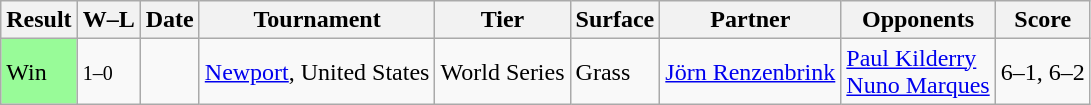<table class="sortable wikitable">
<tr>
<th>Result</th>
<th class="unsortable">W–L</th>
<th>Date</th>
<th>Tournament</th>
<th>Tier</th>
<th>Surface</th>
<th>Partner</th>
<th>Opponents</th>
<th class="unsortable">Score</th>
</tr>
<tr>
<td style="background:#98fb98;">Win</td>
<td><small>1–0</small></td>
<td><a href='#'></a></td>
<td><a href='#'>Newport</a>, United States</td>
<td>World Series</td>
<td>Grass</td>
<td> <a href='#'>Jörn Renzenbrink</a></td>
<td> <a href='#'>Paul Kilderry</a> <br>  <a href='#'>Nuno Marques</a></td>
<td>6–1, 6–2</td>
</tr>
</table>
